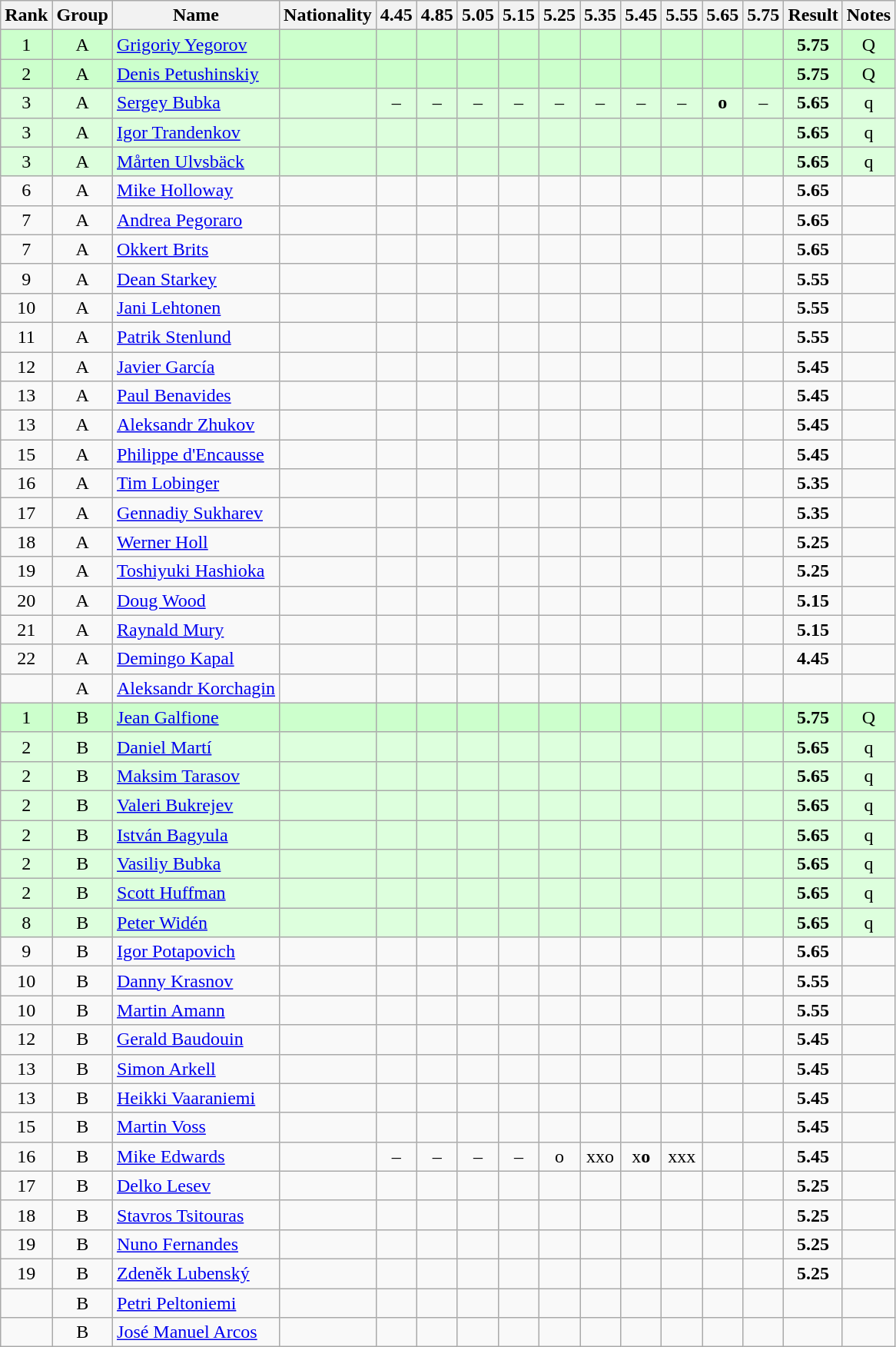<table class="wikitable sortable" style="text-align:center">
<tr>
<th>Rank</th>
<th>Group</th>
<th>Name</th>
<th>Nationality</th>
<th>4.45</th>
<th>4.85</th>
<th>5.05</th>
<th>5.15</th>
<th>5.25</th>
<th>5.35</th>
<th>5.45</th>
<th>5.55</th>
<th>5.65</th>
<th>5.75</th>
<th>Result</th>
<th>Notes</th>
</tr>
<tr bgcolor=ccffcc>
<td>1</td>
<td>A</td>
<td align=left><a href='#'>Grigoriy Yegorov</a></td>
<td align=left></td>
<td></td>
<td></td>
<td></td>
<td></td>
<td></td>
<td></td>
<td></td>
<td></td>
<td></td>
<td></td>
<td><strong>5.75</strong></td>
<td>Q</td>
</tr>
<tr bgcolor=ccffcc>
<td>2</td>
<td>A</td>
<td align=left><a href='#'>Denis Petushinskiy</a></td>
<td align=left></td>
<td></td>
<td></td>
<td></td>
<td></td>
<td></td>
<td></td>
<td></td>
<td></td>
<td></td>
<td></td>
<td><strong>5.75</strong></td>
<td>Q</td>
</tr>
<tr bgcolor=ddffdd>
<td>3</td>
<td>A</td>
<td align=left><a href='#'>Sergey Bubka</a></td>
<td align=left></td>
<td>–</td>
<td>–</td>
<td>–</td>
<td>–</td>
<td>–</td>
<td>–</td>
<td>–</td>
<td>–</td>
<td><strong>o</strong></td>
<td>–</td>
<td><strong>5.65</strong></td>
<td>q</td>
</tr>
<tr bgcolor=ddffdd>
<td>3</td>
<td>A</td>
<td align=left><a href='#'>Igor Trandenkov</a></td>
<td align=left></td>
<td></td>
<td></td>
<td></td>
<td></td>
<td></td>
<td></td>
<td></td>
<td></td>
<td></td>
<td></td>
<td><strong>5.65</strong></td>
<td>q</td>
</tr>
<tr bgcolor=ddffdd>
<td>3</td>
<td>A</td>
<td align=left><a href='#'>Mårten Ulvsbäck</a></td>
<td align=left></td>
<td></td>
<td></td>
<td></td>
<td></td>
<td></td>
<td></td>
<td></td>
<td></td>
<td></td>
<td></td>
<td><strong>5.65</strong></td>
<td>q</td>
</tr>
<tr>
<td>6</td>
<td>A</td>
<td align=left><a href='#'>Mike Holloway</a></td>
<td align=left></td>
<td></td>
<td></td>
<td></td>
<td></td>
<td></td>
<td></td>
<td></td>
<td></td>
<td></td>
<td></td>
<td><strong>5.65</strong></td>
<td></td>
</tr>
<tr>
<td>7</td>
<td>A</td>
<td align=left><a href='#'>Andrea Pegoraro</a></td>
<td align=left></td>
<td></td>
<td></td>
<td></td>
<td></td>
<td></td>
<td></td>
<td></td>
<td></td>
<td></td>
<td></td>
<td><strong>5.65</strong></td>
<td></td>
</tr>
<tr>
<td>7</td>
<td>A</td>
<td align=left><a href='#'>Okkert Brits</a></td>
<td align=left></td>
<td></td>
<td></td>
<td></td>
<td></td>
<td></td>
<td></td>
<td></td>
<td></td>
<td></td>
<td></td>
<td><strong>5.65</strong></td>
<td></td>
</tr>
<tr>
<td>9</td>
<td>A</td>
<td align=left><a href='#'>Dean Starkey</a></td>
<td align=left></td>
<td></td>
<td></td>
<td></td>
<td></td>
<td></td>
<td></td>
<td></td>
<td></td>
<td></td>
<td></td>
<td><strong>5.55</strong></td>
<td></td>
</tr>
<tr>
<td>10</td>
<td>A</td>
<td align=left><a href='#'>Jani Lehtonen</a></td>
<td align=left></td>
<td></td>
<td></td>
<td></td>
<td></td>
<td></td>
<td></td>
<td></td>
<td></td>
<td></td>
<td></td>
<td><strong>5.55</strong></td>
<td></td>
</tr>
<tr>
<td>11</td>
<td>A</td>
<td align=left><a href='#'>Patrik Stenlund</a></td>
<td align=left></td>
<td></td>
<td></td>
<td></td>
<td></td>
<td></td>
<td></td>
<td></td>
<td></td>
<td></td>
<td></td>
<td><strong>5.55</strong></td>
<td></td>
</tr>
<tr>
<td>12</td>
<td>A</td>
<td align=left><a href='#'>Javier García</a></td>
<td align=left></td>
<td></td>
<td></td>
<td></td>
<td></td>
<td></td>
<td></td>
<td></td>
<td></td>
<td></td>
<td></td>
<td><strong>5.45</strong></td>
<td></td>
</tr>
<tr>
<td>13</td>
<td>A</td>
<td align=left><a href='#'>Paul Benavides</a></td>
<td align=left></td>
<td></td>
<td></td>
<td></td>
<td></td>
<td></td>
<td></td>
<td></td>
<td></td>
<td></td>
<td></td>
<td><strong>5.45</strong></td>
<td></td>
</tr>
<tr>
<td>13</td>
<td>A</td>
<td align=left><a href='#'>Aleksandr Zhukov</a></td>
<td align=left></td>
<td></td>
<td></td>
<td></td>
<td></td>
<td></td>
<td></td>
<td></td>
<td></td>
<td></td>
<td></td>
<td><strong>5.45</strong></td>
<td></td>
</tr>
<tr>
<td>15</td>
<td>A</td>
<td align=left><a href='#'>Philippe d'Encausse</a></td>
<td align=left></td>
<td></td>
<td></td>
<td></td>
<td></td>
<td></td>
<td></td>
<td></td>
<td></td>
<td></td>
<td></td>
<td><strong>5.45</strong></td>
<td></td>
</tr>
<tr>
<td>16</td>
<td>A</td>
<td align=left><a href='#'>Tim Lobinger</a></td>
<td align=left></td>
<td></td>
<td></td>
<td></td>
<td></td>
<td></td>
<td></td>
<td></td>
<td></td>
<td></td>
<td></td>
<td><strong>5.35</strong></td>
<td></td>
</tr>
<tr>
<td>17</td>
<td>A</td>
<td align=left><a href='#'>Gennadiy Sukharev</a></td>
<td align=left></td>
<td></td>
<td></td>
<td></td>
<td></td>
<td></td>
<td></td>
<td></td>
<td></td>
<td></td>
<td></td>
<td><strong>5.35</strong></td>
<td></td>
</tr>
<tr>
<td>18</td>
<td>A</td>
<td align=left><a href='#'>Werner Holl</a></td>
<td align=left></td>
<td></td>
<td></td>
<td></td>
<td></td>
<td></td>
<td></td>
<td></td>
<td></td>
<td></td>
<td></td>
<td><strong>5.25</strong></td>
<td></td>
</tr>
<tr>
<td>19</td>
<td>A</td>
<td align=left><a href='#'>Toshiyuki Hashioka</a></td>
<td align=left></td>
<td></td>
<td></td>
<td></td>
<td></td>
<td></td>
<td></td>
<td></td>
<td></td>
<td></td>
<td></td>
<td><strong>5.25</strong></td>
<td></td>
</tr>
<tr>
<td>20</td>
<td>A</td>
<td align=left><a href='#'>Doug Wood</a></td>
<td align=left></td>
<td></td>
<td></td>
<td></td>
<td></td>
<td></td>
<td></td>
<td></td>
<td></td>
<td></td>
<td></td>
<td><strong>5.15</strong></td>
<td></td>
</tr>
<tr>
<td>21</td>
<td>A</td>
<td align=left><a href='#'>Raynald Mury</a></td>
<td align=left></td>
<td></td>
<td></td>
<td></td>
<td></td>
<td></td>
<td></td>
<td></td>
<td></td>
<td></td>
<td></td>
<td><strong>5.15</strong></td>
<td></td>
</tr>
<tr>
<td>22</td>
<td>A</td>
<td align=left><a href='#'>Demingo Kapal</a></td>
<td align=left></td>
<td></td>
<td></td>
<td></td>
<td></td>
<td></td>
<td></td>
<td></td>
<td></td>
<td></td>
<td></td>
<td><strong>4.45</strong></td>
<td></td>
</tr>
<tr>
<td></td>
<td>A</td>
<td align=left><a href='#'>Aleksandr Korchagin</a></td>
<td align=left></td>
<td></td>
<td></td>
<td></td>
<td></td>
<td></td>
<td></td>
<td></td>
<td></td>
<td></td>
<td></td>
<td><strong></strong></td>
<td></td>
</tr>
<tr bgcolor=ccffcc>
<td>1</td>
<td>B</td>
<td align=left><a href='#'>Jean Galfione</a></td>
<td align=left></td>
<td></td>
<td></td>
<td></td>
<td></td>
<td></td>
<td></td>
<td></td>
<td></td>
<td></td>
<td></td>
<td><strong>5.75</strong></td>
<td>Q</td>
</tr>
<tr bgcolor=ddffdd>
<td>2</td>
<td>B</td>
<td align=left><a href='#'>Daniel Martí</a></td>
<td align=left></td>
<td></td>
<td></td>
<td></td>
<td></td>
<td></td>
<td></td>
<td></td>
<td></td>
<td></td>
<td></td>
<td><strong>5.65</strong></td>
<td>q</td>
</tr>
<tr bgcolor=ddffdd>
<td>2</td>
<td>B</td>
<td align=left><a href='#'>Maksim Tarasov</a></td>
<td align=left></td>
<td></td>
<td></td>
<td></td>
<td></td>
<td></td>
<td></td>
<td></td>
<td></td>
<td></td>
<td></td>
<td><strong>5.65</strong></td>
<td>q</td>
</tr>
<tr bgcolor=ddffdd>
<td>2</td>
<td>B</td>
<td align=left><a href='#'>Valeri Bukrejev</a></td>
<td align=left></td>
<td></td>
<td></td>
<td></td>
<td></td>
<td></td>
<td></td>
<td></td>
<td></td>
<td></td>
<td></td>
<td><strong>5.65</strong></td>
<td>q</td>
</tr>
<tr bgcolor=ddffdd>
<td>2</td>
<td>B</td>
<td align=left><a href='#'>István Bagyula</a></td>
<td align=left></td>
<td></td>
<td></td>
<td></td>
<td></td>
<td></td>
<td></td>
<td></td>
<td></td>
<td></td>
<td></td>
<td><strong>5.65</strong></td>
<td>q</td>
</tr>
<tr bgcolor=ddffdd>
<td>2</td>
<td>B</td>
<td align=left><a href='#'>Vasiliy Bubka</a></td>
<td align=left></td>
<td></td>
<td></td>
<td></td>
<td></td>
<td></td>
<td></td>
<td></td>
<td></td>
<td></td>
<td></td>
<td><strong>5.65</strong></td>
<td>q</td>
</tr>
<tr bgcolor=ddffdd>
<td>2</td>
<td>B</td>
<td align=left><a href='#'>Scott Huffman</a></td>
<td align=left></td>
<td></td>
<td></td>
<td></td>
<td></td>
<td></td>
<td></td>
<td></td>
<td></td>
<td></td>
<td></td>
<td><strong>5.65</strong></td>
<td>q</td>
</tr>
<tr bgcolor=ddffdd>
<td>8</td>
<td>B</td>
<td align=left><a href='#'>Peter Widén</a></td>
<td align=left></td>
<td></td>
<td></td>
<td></td>
<td></td>
<td></td>
<td></td>
<td></td>
<td></td>
<td></td>
<td></td>
<td><strong>5.65</strong></td>
<td>q</td>
</tr>
<tr>
<td>9</td>
<td>B</td>
<td align=left><a href='#'>Igor Potapovich</a></td>
<td align=left></td>
<td></td>
<td></td>
<td></td>
<td></td>
<td></td>
<td></td>
<td></td>
<td></td>
<td></td>
<td></td>
<td><strong>5.65</strong></td>
<td></td>
</tr>
<tr>
<td>10</td>
<td>B</td>
<td align=left><a href='#'>Danny Krasnov</a></td>
<td align=left></td>
<td></td>
<td></td>
<td></td>
<td></td>
<td></td>
<td></td>
<td></td>
<td></td>
<td></td>
<td></td>
<td><strong>5.55</strong></td>
<td></td>
</tr>
<tr>
<td>10</td>
<td>B</td>
<td align=left><a href='#'>Martin Amann</a></td>
<td align=left></td>
<td></td>
<td></td>
<td></td>
<td></td>
<td></td>
<td></td>
<td></td>
<td></td>
<td></td>
<td></td>
<td><strong>5.55</strong></td>
<td></td>
</tr>
<tr>
<td>12</td>
<td>B</td>
<td align=left><a href='#'>Gerald Baudouin</a></td>
<td align=left></td>
<td></td>
<td></td>
<td></td>
<td></td>
<td></td>
<td></td>
<td></td>
<td></td>
<td></td>
<td></td>
<td><strong>5.45</strong></td>
<td></td>
</tr>
<tr>
<td>13</td>
<td>B</td>
<td align=left><a href='#'>Simon Arkell</a></td>
<td align=left></td>
<td></td>
<td></td>
<td></td>
<td></td>
<td></td>
<td></td>
<td></td>
<td></td>
<td></td>
<td></td>
<td><strong>5.45</strong></td>
<td></td>
</tr>
<tr>
<td>13</td>
<td>B</td>
<td align=left><a href='#'>Heikki Vaaraniemi</a></td>
<td align=left></td>
<td></td>
<td></td>
<td></td>
<td></td>
<td></td>
<td></td>
<td></td>
<td></td>
<td></td>
<td></td>
<td><strong>5.45</strong></td>
<td></td>
</tr>
<tr>
<td>15</td>
<td>B</td>
<td align=left><a href='#'>Martin Voss</a></td>
<td align=left></td>
<td></td>
<td></td>
<td></td>
<td></td>
<td></td>
<td></td>
<td></td>
<td></td>
<td></td>
<td></td>
<td><strong>5.45</strong></td>
<td></td>
</tr>
<tr>
<td>16</td>
<td>B</td>
<td align=left><a href='#'>Mike Edwards</a></td>
<td align=left></td>
<td>–</td>
<td>–</td>
<td>–</td>
<td>–</td>
<td>o</td>
<td>xxo</td>
<td>x<strong>o</strong></td>
<td>xxx</td>
<td></td>
<td></td>
<td><strong>5.45</strong></td>
<td></td>
</tr>
<tr>
<td>17</td>
<td>B</td>
<td align=left><a href='#'>Delko Lesev</a></td>
<td align=left></td>
<td></td>
<td></td>
<td></td>
<td></td>
<td></td>
<td></td>
<td></td>
<td></td>
<td></td>
<td></td>
<td><strong>5.25</strong></td>
<td></td>
</tr>
<tr>
<td>18</td>
<td>B</td>
<td align=left><a href='#'>Stavros Tsitouras</a></td>
<td align=left></td>
<td></td>
<td></td>
<td></td>
<td></td>
<td></td>
<td></td>
<td></td>
<td></td>
<td></td>
<td></td>
<td><strong>5.25</strong></td>
<td></td>
</tr>
<tr>
<td>19</td>
<td>B</td>
<td align=left><a href='#'>Nuno Fernandes</a></td>
<td align=left></td>
<td></td>
<td></td>
<td></td>
<td></td>
<td></td>
<td></td>
<td></td>
<td></td>
<td></td>
<td></td>
<td><strong>5.25</strong></td>
<td></td>
</tr>
<tr>
<td>19</td>
<td>B</td>
<td align=left><a href='#'>Zdeněk Lubenský</a></td>
<td align=left></td>
<td></td>
<td></td>
<td></td>
<td></td>
<td></td>
<td></td>
<td></td>
<td></td>
<td></td>
<td></td>
<td><strong>5.25</strong></td>
<td></td>
</tr>
<tr>
<td></td>
<td>B</td>
<td align=left><a href='#'>Petri Peltoniemi</a></td>
<td align=left></td>
<td></td>
<td></td>
<td></td>
<td></td>
<td></td>
<td></td>
<td></td>
<td></td>
<td></td>
<td></td>
<td><strong></strong></td>
<td></td>
</tr>
<tr>
<td></td>
<td>B</td>
<td align=left><a href='#'>José Manuel Arcos</a></td>
<td align=left></td>
<td></td>
<td></td>
<td></td>
<td></td>
<td></td>
<td></td>
<td></td>
<td></td>
<td></td>
<td></td>
<td><strong></strong></td>
<td></td>
</tr>
</table>
